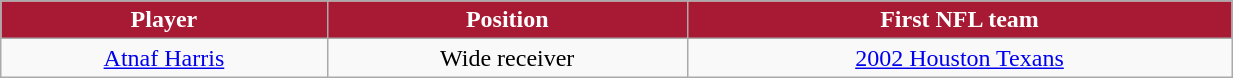<table class="wikitable" width="65%">
<tr align="center"  style="background:#A81933;color:#FFFFFF;">
<td><strong>Player</strong></td>
<td><strong>Position</strong></td>
<td><strong>First NFL team</strong></td>
</tr>
<tr align="center" bgcolor="">
<td><a href='#'>Atnaf Harris</a></td>
<td>Wide receiver</td>
<td><a href='#'>2002 Houston Texans</a></td>
</tr>
</table>
